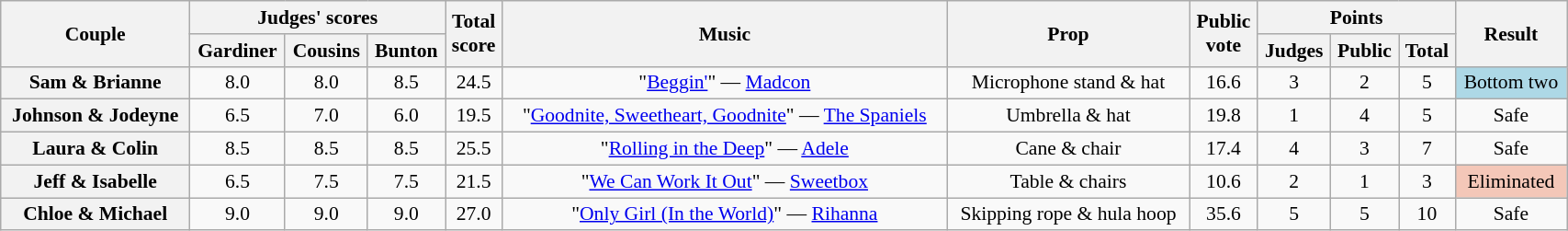<table class="wikitable sortable" style="text-align:center; font-size:90%; width:90%">
<tr>
<th scope="col" rowspan=2>Couple</th>
<th scope="col" colspan=3 class="unsortable">Judges' scores</th>
<th scope="col" rowspan=2>Total<br>score</th>
<th scope="col" rowspan=2 class="unsortable">Music</th>
<th scope="col" rowspan=2 class="unsortable">Prop</th>
<th scope="col" rowspan=2>Public<br>vote</th>
<th scope="col" colspan=3 class="unsortable">Points</th>
<th scope="col" rowspan=2 class="unsortable">Result</th>
</tr>
<tr>
<th class="unsortable">Gardiner</th>
<th class="unsortable">Cousins</th>
<th class="unsortable">Bunton</th>
<th class="unsortable">Judges</th>
<th class="unsortable">Public</th>
<th>Total</th>
</tr>
<tr>
<th scope="row">Sam & Brianne</th>
<td>8.0</td>
<td>8.0</td>
<td>8.5</td>
<td>24.5</td>
<td>"<a href='#'>Beggin'</a>" — <a href='#'>Madcon</a></td>
<td>Microphone stand & hat</td>
<td>16.6</td>
<td>3</td>
<td>2</td>
<td>5</td>
<td bgcolor=lightblue>Bottom two</td>
</tr>
<tr>
<th scope="row">Johnson & Jodeyne</th>
<td>6.5</td>
<td>7.0</td>
<td>6.0</td>
<td>19.5</td>
<td>"<a href='#'>Goodnite, Sweetheart, Goodnite</a>" — <a href='#'>The Spaniels</a></td>
<td>Umbrella & hat</td>
<td>19.8</td>
<td>1</td>
<td>4</td>
<td>5</td>
<td>Safe</td>
</tr>
<tr>
<th scope="row">Laura & Colin</th>
<td>8.5</td>
<td>8.5</td>
<td>8.5</td>
<td>25.5</td>
<td>"<a href='#'>Rolling in the Deep</a>" — <a href='#'>Adele</a></td>
<td>Cane & chair</td>
<td>17.4</td>
<td>4</td>
<td>3</td>
<td>7</td>
<td>Safe</td>
</tr>
<tr>
<th scope="row">Jeff & Isabelle</th>
<td>6.5</td>
<td>7.5</td>
<td>7.5</td>
<td>21.5</td>
<td>"<a href='#'>We Can Work It Out</a>" — <a href='#'>Sweetbox</a></td>
<td>Table & chairs</td>
<td>10.6</td>
<td>2</td>
<td>1</td>
<td>3</td>
<td bgcolor="f4c7b8">Eliminated</td>
</tr>
<tr>
<th scope="row">Chloe & Michael</th>
<td>9.0</td>
<td>9.0</td>
<td>9.0</td>
<td>27.0</td>
<td>"<a href='#'>Only Girl (In the World)</a>" — <a href='#'>Rihanna</a></td>
<td>Skipping rope & hula hoop</td>
<td>35.6</td>
<td>5</td>
<td>5</td>
<td>10</td>
<td>Safe</td>
</tr>
</table>
